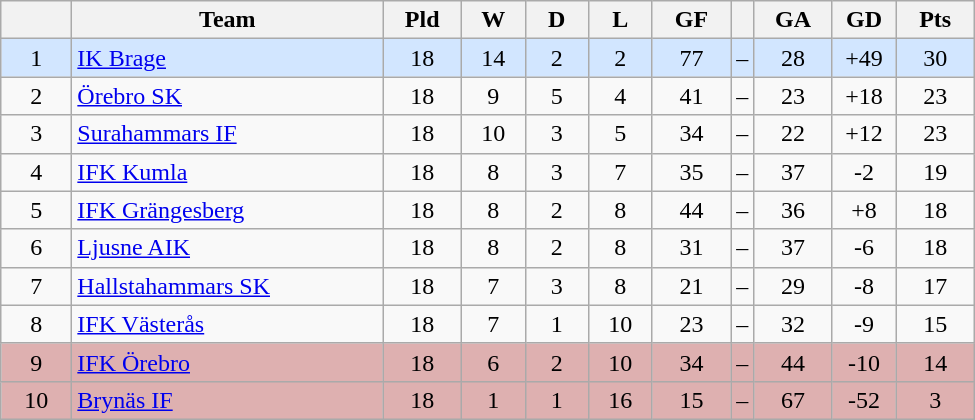<table class="wikitable" style="text-align: center;">
<tr>
<th style="width: 40px;"></th>
<th style="width: 200px;">Team</th>
<th style="width: 45px;">Pld</th>
<th style="width: 35px;">W</th>
<th style="width: 35px;">D</th>
<th style="width: 35px;">L</th>
<th style="width: 45px;">GF</th>
<th></th>
<th style="width: 45px;">GA</th>
<th style="width: 35px;">GD</th>
<th style="width: 45px;">Pts</th>
</tr>
<tr style="background: #d2e6ff">
<td>1</td>
<td style="text-align: left;"><a href='#'>IK Brage</a></td>
<td>18</td>
<td>14</td>
<td>2</td>
<td>2</td>
<td>77</td>
<td>–</td>
<td>28</td>
<td>+49</td>
<td>30</td>
</tr>
<tr>
<td>2</td>
<td style="text-align: left;"><a href='#'>Örebro SK</a></td>
<td>18</td>
<td>9</td>
<td>5</td>
<td>4</td>
<td>41</td>
<td>–</td>
<td>23</td>
<td>+18</td>
<td>23</td>
</tr>
<tr>
<td>3</td>
<td style="text-align: left;"><a href='#'>Surahammars IF</a></td>
<td>18</td>
<td>10</td>
<td>3</td>
<td>5</td>
<td>34</td>
<td>–</td>
<td>22</td>
<td>+12</td>
<td>23</td>
</tr>
<tr>
<td>4</td>
<td style="text-align: left;"><a href='#'>IFK Kumla</a></td>
<td>18</td>
<td>8</td>
<td>3</td>
<td>7</td>
<td>35</td>
<td>–</td>
<td>37</td>
<td>-2</td>
<td>19</td>
</tr>
<tr>
<td>5</td>
<td style="text-align: left;"><a href='#'>IFK Grängesberg</a></td>
<td>18</td>
<td>8</td>
<td>2</td>
<td>8</td>
<td>44</td>
<td>–</td>
<td>36</td>
<td>+8</td>
<td>18</td>
</tr>
<tr>
<td>6</td>
<td style="text-align: left;"><a href='#'>Ljusne AIK</a></td>
<td>18</td>
<td>8</td>
<td>2</td>
<td>8</td>
<td>31</td>
<td>–</td>
<td>37</td>
<td>-6</td>
<td>18</td>
</tr>
<tr>
<td>7</td>
<td style="text-align: left;"><a href='#'>Hallstahammars SK</a></td>
<td>18</td>
<td>7</td>
<td>3</td>
<td>8</td>
<td>21</td>
<td>–</td>
<td>29</td>
<td>-8</td>
<td>17</td>
</tr>
<tr>
<td>8</td>
<td style="text-align: left;"><a href='#'>IFK Västerås</a></td>
<td>18</td>
<td>7</td>
<td>1</td>
<td>10</td>
<td>23</td>
<td>–</td>
<td>32</td>
<td>-9</td>
<td>15</td>
</tr>
<tr style="background: #deb0b0">
<td>9</td>
<td style="text-align: left;"><a href='#'>IFK Örebro</a></td>
<td>18</td>
<td>6</td>
<td>2</td>
<td>10</td>
<td>34</td>
<td>–</td>
<td>44</td>
<td>-10</td>
<td>14</td>
</tr>
<tr style="background: #deb0b0">
<td>10</td>
<td style="text-align: left;"><a href='#'>Brynäs IF</a></td>
<td>18</td>
<td>1</td>
<td>1</td>
<td>16</td>
<td>15</td>
<td>–</td>
<td>67</td>
<td>-52</td>
<td>3</td>
</tr>
</table>
